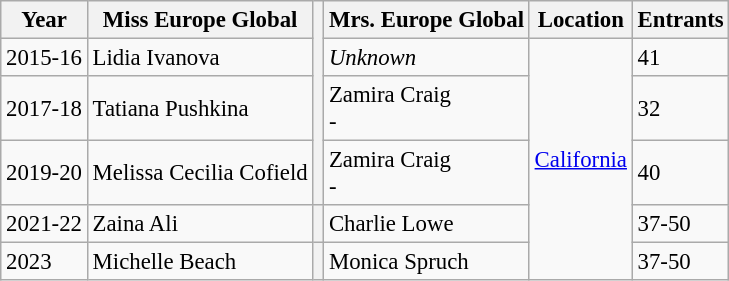<table class="wikitable" style="font-size: 95%;">
<tr>
<th>Year</th>
<th>Miss Europe Global</th>
<th rowspan="4"></th>
<th>Mrs. Europe Global</th>
<th>Location</th>
<th>Entrants</th>
</tr>
<tr>
<td>2015-16</td>
<td>Lidia Ivanova<br></td>
<td><em>Unknown</em><br></td>
<td rowspan="5"><a href='#'>California</a></td>
<td>41</td>
</tr>
<tr>
<td>2017-18</td>
<td>Tatiana Pushkina<br></td>
<td>Zamira Craig<br>-</td>
<td>32</td>
</tr>
<tr>
<td>2019-20</td>
<td>Melissa Cecilia Cofield<br></td>
<td>Zamira Craig<br>-</td>
<td>40</td>
</tr>
<tr>
<td>2021-22</td>
<td>Zaina Ali<br></td>
<th></th>
<td>Charlie Lowe<br></td>
<td>37-50</td>
</tr>
<tr>
<td>2023</td>
<td>Michelle Beach<br></td>
<th></th>
<td>Monica Spruch<br></td>
<td>37-50</td>
</tr>
</table>
